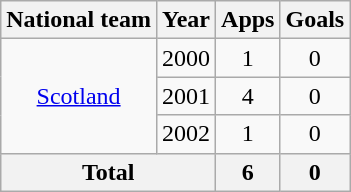<table class="wikitable" style="text-align:center">
<tr>
<th>National team</th>
<th>Year</th>
<th>Apps</th>
<th>Goals</th>
</tr>
<tr>
<td rowspan="3"><a href='#'>Scotland</a></td>
<td>2000</td>
<td>1</td>
<td>0</td>
</tr>
<tr>
<td>2001</td>
<td>4</td>
<td>0</td>
</tr>
<tr>
<td>2002</td>
<td>1</td>
<td>0</td>
</tr>
<tr>
<th colspan="2">Total</th>
<th>6</th>
<th>0</th>
</tr>
</table>
